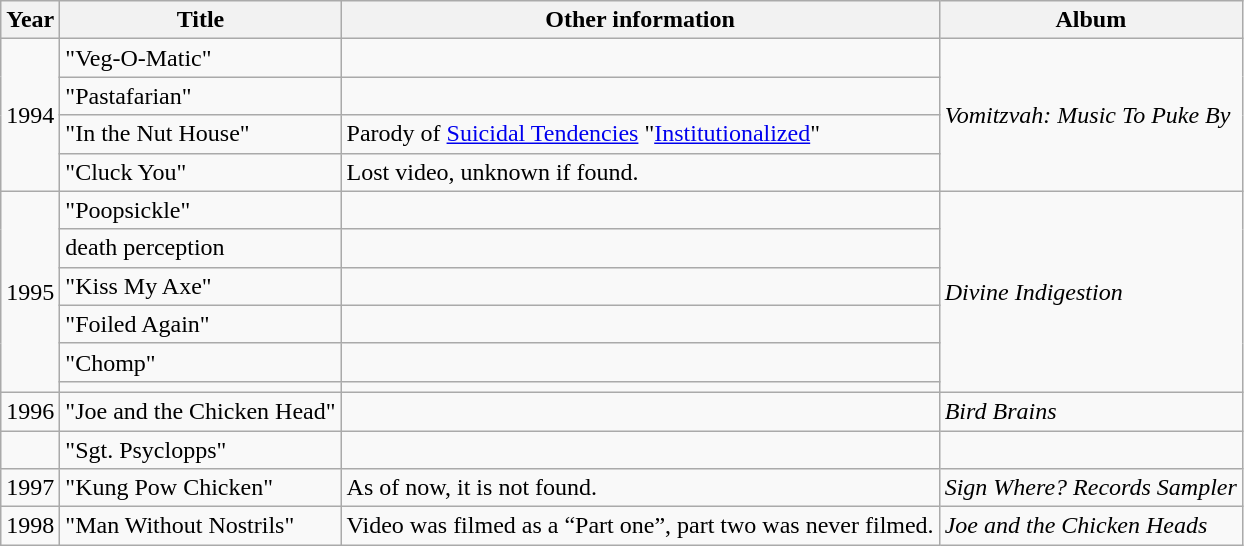<table class="wikitable">
<tr>
<th>Year</th>
<th>Title</th>
<th>Other information</th>
<th>Album</th>
</tr>
<tr>
<td rowspan="4">1994</td>
<td>"Veg-O-Matic"</td>
<td></td>
<td rowspan="4"><em>Vomitzvah: Music To Puke By</em></td>
</tr>
<tr>
<td>"Pastafarian"</td>
<td></td>
</tr>
<tr>
<td>"In the Nut House"</td>
<td>Parody of <a href='#'>Suicidal Tendencies</a> "<a href='#'>Institutionalized</a>"</td>
</tr>
<tr>
<td>"Cluck You"</td>
<td>Lost video, unknown if found.</td>
</tr>
<tr>
<td rowspan="6">1995</td>
<td>"Poopsickle"</td>
<td></td>
<td rowspan="6"><em>Divine Indigestion</em></td>
</tr>
<tr>
<td>death perception</td>
<td></td>
</tr>
<tr>
<td>"Kiss My Axe"</td>
<td></td>
</tr>
<tr>
<td>"Foiled Again"</td>
<td></td>
</tr>
<tr>
<td>"Chomp"</td>
<td></td>
</tr>
<tr>
<td></td>
<td></td>
</tr>
<tr>
<td>1996</td>
<td>"Joe and the Chicken Head"</td>
<td></td>
<td><em>Bird Brains</em></td>
</tr>
<tr>
<td></td>
<td>"Sgt. Psyclopps"</td>
<td></td>
<td></td>
</tr>
<tr>
<td>1997</td>
<td>"Kung Pow Chicken"</td>
<td>As of now, it is not found.</td>
<td><em>Sign Where? Records Sampler</em></td>
</tr>
<tr>
<td>1998</td>
<td>"Man Without Nostrils"</td>
<td>Video was filmed as a “Part one”, part two was never filmed.</td>
<td><em>Joe and the Chicken Heads</em></td>
</tr>
</table>
